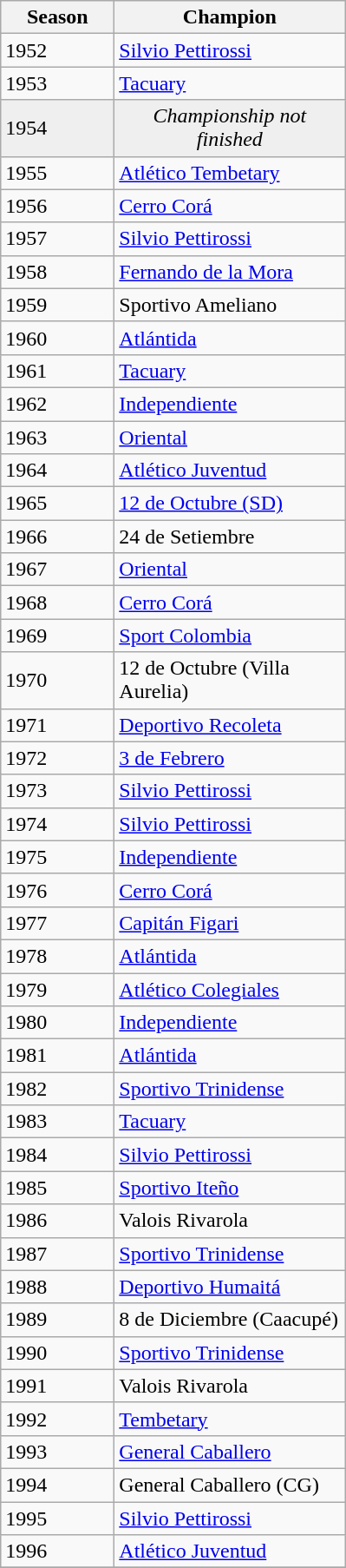<table class="wikitable sortable">
<tr>
<th width=80px>Season</th>
<th width=170px>Champion</th>
</tr>
<tr>
<td>1952</td>
<td><a href='#'>Silvio Pettirossi</a></td>
</tr>
<tr>
<td>1953</td>
<td><a href='#'>Tacuary</a></td>
</tr>
<tr bgcolor=#efefef>
<td>1954</td>
<td style="text-align:center;"><em>Championship not finished</em></td>
</tr>
<tr>
<td>1955</td>
<td><a href='#'>Atlético Tembetary</a></td>
</tr>
<tr>
<td>1956</td>
<td><a href='#'>Cerro Corá</a></td>
</tr>
<tr>
<td>1957</td>
<td><a href='#'>Silvio Pettirossi</a></td>
</tr>
<tr>
<td>1958</td>
<td><a href='#'>Fernando de la Mora</a></td>
</tr>
<tr>
<td>1959</td>
<td>Sportivo Ameliano</td>
</tr>
<tr>
<td>1960</td>
<td><a href='#'>Atlántida</a></td>
</tr>
<tr>
<td>1961</td>
<td><a href='#'>Tacuary</a></td>
</tr>
<tr>
<td>1962</td>
<td><a href='#'>Independiente</a></td>
</tr>
<tr>
<td>1963</td>
<td><a href='#'>Oriental</a></td>
</tr>
<tr>
<td>1964</td>
<td><a href='#'>Atlético Juventud</a></td>
</tr>
<tr>
<td>1965</td>
<td><a href='#'>12 de Octubre (SD)</a></td>
</tr>
<tr>
<td>1966</td>
<td>24 de Setiembre</td>
</tr>
<tr>
<td>1967</td>
<td><a href='#'>Oriental</a></td>
</tr>
<tr>
<td>1968</td>
<td><a href='#'>Cerro Corá</a></td>
</tr>
<tr>
<td>1969</td>
<td><a href='#'>Sport Colombia</a></td>
</tr>
<tr>
<td>1970</td>
<td>12 de Octubre (Villa Aurelia)</td>
</tr>
<tr>
<td>1971</td>
<td><a href='#'>Deportivo Recoleta</a></td>
</tr>
<tr>
<td>1972</td>
<td><a href='#'>3 de Febrero</a></td>
</tr>
<tr>
<td>1973</td>
<td><a href='#'>Silvio Pettirossi</a></td>
</tr>
<tr>
<td>1974</td>
<td><a href='#'>Silvio Pettirossi</a></td>
</tr>
<tr>
<td>1975</td>
<td><a href='#'>Independiente</a></td>
</tr>
<tr>
<td>1976</td>
<td><a href='#'>Cerro Corá</a></td>
</tr>
<tr>
<td>1977</td>
<td><a href='#'>Capitán Figari</a></td>
</tr>
<tr>
<td>1978</td>
<td><a href='#'>Atlántida</a></td>
</tr>
<tr>
<td>1979</td>
<td><a href='#'>Atlético Colegiales</a></td>
</tr>
<tr>
<td>1980</td>
<td><a href='#'>Independiente</a></td>
</tr>
<tr>
<td>1981</td>
<td><a href='#'>Atlántida</a></td>
</tr>
<tr>
<td>1982</td>
<td><a href='#'>Sportivo Trinidense</a></td>
</tr>
<tr>
<td>1983</td>
<td><a href='#'>Tacuary</a></td>
</tr>
<tr>
<td>1984</td>
<td><a href='#'>Silvio Pettirossi</a></td>
</tr>
<tr>
<td>1985</td>
<td><a href='#'>Sportivo Iteño</a></td>
</tr>
<tr>
<td>1986</td>
<td>Valois Rivarola</td>
</tr>
<tr>
<td>1987</td>
<td><a href='#'>Sportivo Trinidense</a></td>
</tr>
<tr>
<td>1988</td>
<td><a href='#'>Deportivo Humaitá</a></td>
</tr>
<tr>
<td>1989</td>
<td>8 de Diciembre (Caacupé)</td>
</tr>
<tr>
<td>1990</td>
<td><a href='#'>Sportivo Trinidense</a></td>
</tr>
<tr>
<td>1991</td>
<td>Valois Rivarola</td>
</tr>
<tr>
<td>1992</td>
<td><a href='#'>Tembetary</a></td>
</tr>
<tr>
<td>1993</td>
<td><a href='#'>General Caballero</a></td>
</tr>
<tr>
<td>1994</td>
<td>General Caballero (CG)</td>
</tr>
<tr>
<td>1995</td>
<td><a href='#'>Silvio Pettirossi</a></td>
</tr>
<tr>
<td>1996</td>
<td><a href='#'>Atlético Juventud</a></td>
</tr>
<tr>
</tr>
</table>
